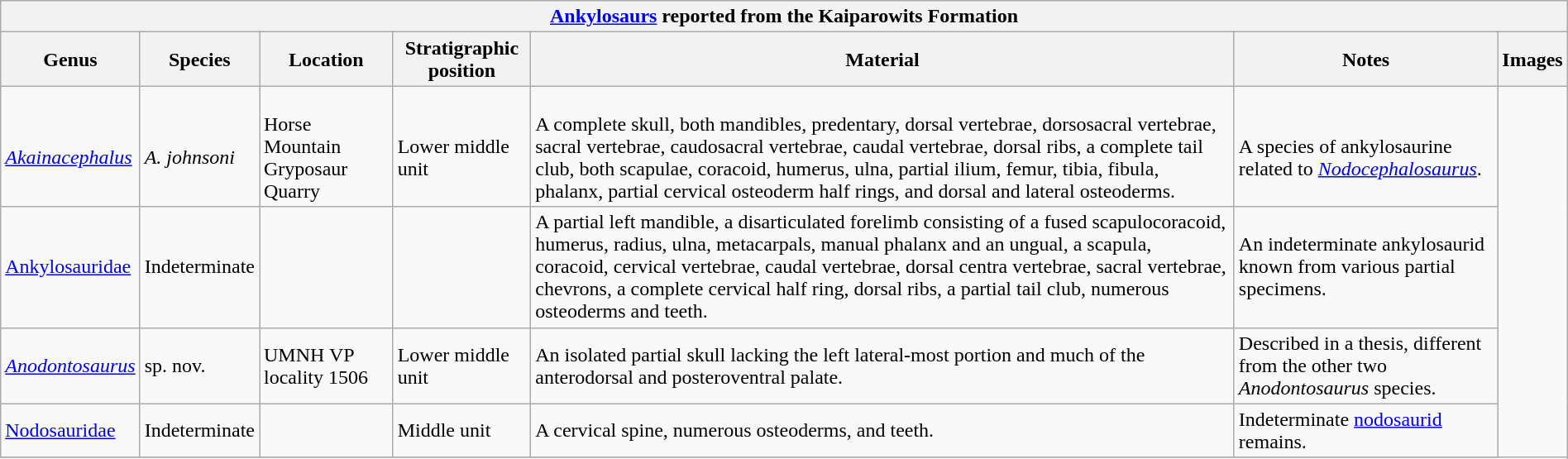<table class="wikitable" align="center" width="100%">
<tr>
<th colspan="7" align="center"><strong><a href='#'>Ankylosaurs</a> reported from the Kaiparowits Formation</strong></th>
</tr>
<tr>
<th>Genus</th>
<th>Species</th>
<th>Location</th>
<th>Stratigraphic position</th>
<th>Material</th>
<th>Notes</th>
<th>Images</th>
</tr>
<tr>
<td><br><em><a href='#'>Akainacephalus</a></em></td>
<td><br><em>A. johnsoni</em></td>
<td><br>Horse Mountain Gryposaur Quarry</td>
<td><br>Lower middle unit</td>
<td><br>A complete skull, both mandibles, predentary, dorsal vertebrae, dorsosacral vertebrae, sacral vertebrae, caudosacral vertebrae, caudal vertebrae, dorsal ribs, a complete tail club, both scapulae, coracoid, humerus, ulna, partial ilium, femur, tibia, fibula, phalanx, partial cervical osteoderm half rings, and dorsal and lateral osteoderms.</td>
<td><br>A species of ankylosaurine related to <em><a href='#'>Nodocephalosaurus</a></em>.</td>
<td rowspan="106"><br></td>
</tr>
<tr>
<td><a href='#'>Ankylosauridae</a></td>
<td>Indeterminate</td>
<td></td>
<td></td>
<td>A partial left mandible, a disarticulated forelimb consisting of a fused scapulocoracoid, humerus, radius, ulna, metacarpals, manual phalanx and an ungual, a scapula, coracoid, cervical vertebrae, caudal vertebrae, dorsal centra vertebrae, sacral vertebrae, chevrons, a complete cervical half ring, dorsal ribs, a partial tail club, numerous osteoderms and teeth.</td>
<td>An indeterminate ankylosaurid known from various partial specimens.</td>
</tr>
<tr>
<td><em><a href='#'>Anodontosaurus</a></em></td>
<td>sp. nov.</td>
<td>UMNH VP locality 1506</td>
<td>Lower middle unit</td>
<td>An isolated partial skull lacking the left lateral-most portion and much of the anterodorsal and posteroventral palate.</td>
<td>Described in a thesis, different from the other two <em>Anodontosaurus</em> species.</td>
</tr>
<tr>
<td><a href='#'>Nodosauridae</a></td>
<td>Indeterminate</td>
<td></td>
<td>Middle unit</td>
<td>A cervical spine, numerous osteoderms, and teeth.</td>
<td>Indeterminate <a href='#'>nodosaurid</a> remains.</td>
</tr>
<tr>
</tr>
</table>
